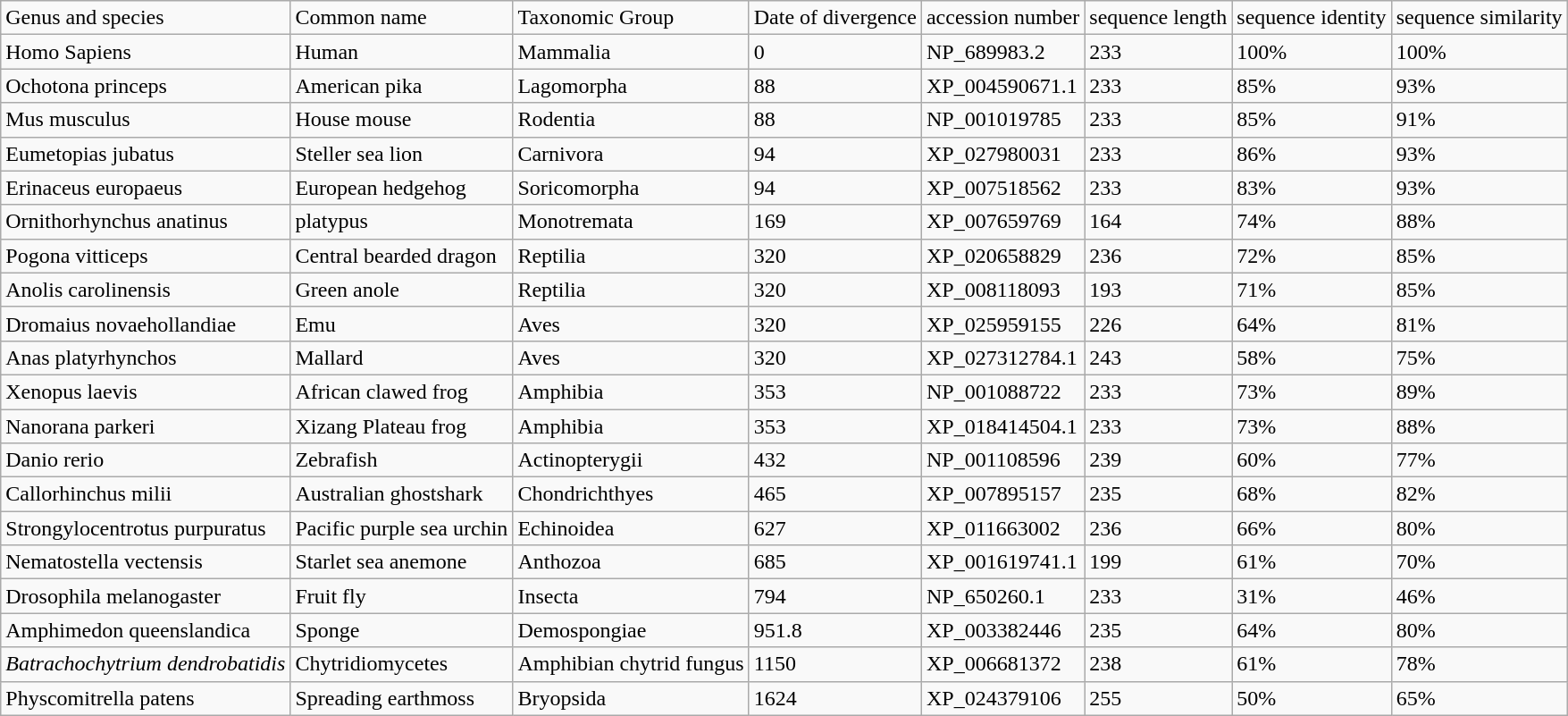<table class="wikitable">
<tr>
<td>Genus and species</td>
<td>Common name</td>
<td>Taxonomic Group</td>
<td>Date of divergence</td>
<td>accession number</td>
<td>sequence length</td>
<td>sequence identity</td>
<td>sequence similarity</td>
</tr>
<tr>
<td>Homo Sapiens</td>
<td>Human</td>
<td>Mammalia</td>
<td>0</td>
<td>NP_689983.2</td>
<td>233</td>
<td>100%</td>
<td>100%</td>
</tr>
<tr>
<td>Ochotona princeps</td>
<td>American pika</td>
<td>Lagomorpha</td>
<td>88</td>
<td>XP_004590671.1</td>
<td>233</td>
<td>85%</td>
<td>93%</td>
</tr>
<tr>
<td>Mus musculus</td>
<td>House mouse</td>
<td>Rodentia</td>
<td>88</td>
<td>NP_001019785</td>
<td>233</td>
<td>85%</td>
<td>91%</td>
</tr>
<tr>
<td>Eumetopias jubatus</td>
<td>Steller sea lion</td>
<td>Carnivora</td>
<td>94</td>
<td>XP_027980031</td>
<td>233</td>
<td>86%</td>
<td>93%</td>
</tr>
<tr>
<td>Erinaceus europaeus</td>
<td>European hedgehog</td>
<td>Soricomorpha</td>
<td>94</td>
<td>XP_007518562</td>
<td>233</td>
<td>83%</td>
<td>93%</td>
</tr>
<tr>
<td>Ornithorhynchus anatinus</td>
<td>platypus</td>
<td>Monotremata</td>
<td>169</td>
<td>XP_007659769</td>
<td>164</td>
<td>74%</td>
<td>88%</td>
</tr>
<tr>
<td>Pogona vitticeps</td>
<td>Central bearded dragon</td>
<td>Reptilia</td>
<td>320</td>
<td>XP_020658829</td>
<td>236</td>
<td>72%</td>
<td>85%</td>
</tr>
<tr>
<td>Anolis carolinensis</td>
<td>Green anole</td>
<td>Reptilia</td>
<td>320</td>
<td>XP_008118093</td>
<td>193</td>
<td>71%</td>
<td>85%</td>
</tr>
<tr>
<td>Dromaius novaehollandiae</td>
<td>Emu</td>
<td>Aves</td>
<td>320</td>
<td>XP_025959155</td>
<td>226</td>
<td>64%</td>
<td>81%</td>
</tr>
<tr>
<td>Anas platyrhynchos</td>
<td>Mallard</td>
<td>Aves</td>
<td>320</td>
<td>XP_027312784.1</td>
<td>243</td>
<td>58%</td>
<td>75%</td>
</tr>
<tr>
<td>Xenopus laevis</td>
<td>African clawed frog</td>
<td>Amphibia</td>
<td>353</td>
<td>NP_001088722</td>
<td>233</td>
<td>73%</td>
<td>89%</td>
</tr>
<tr>
<td>Nanorana parkeri</td>
<td>Xizang Plateau frog</td>
<td>Amphibia</td>
<td>353</td>
<td>XP_018414504.1</td>
<td>233</td>
<td>73%</td>
<td>88%</td>
</tr>
<tr>
<td>Danio rerio</td>
<td>Zebrafish</td>
<td>Actinopterygii</td>
<td>432</td>
<td>NP_001108596</td>
<td>239</td>
<td>60%</td>
<td>77%</td>
</tr>
<tr>
<td>Callorhinchus milii</td>
<td>Australian ghostshark</td>
<td>Chondrichthyes</td>
<td>465</td>
<td>XP_007895157</td>
<td>235</td>
<td>68%</td>
<td>82%</td>
</tr>
<tr>
<td>Strongylocentrotus purpuratus</td>
<td>Pacific purple sea urchin</td>
<td>Echinoidea</td>
<td>627</td>
<td>XP_011663002</td>
<td>236</td>
<td>66%</td>
<td>80%</td>
</tr>
<tr>
<td>Nematostella vectensis</td>
<td>Starlet sea anemone</td>
<td>Anthozoa</td>
<td>685</td>
<td>XP_001619741.1</td>
<td>199</td>
<td>61%</td>
<td>70%</td>
</tr>
<tr>
<td>Drosophila melanogaster</td>
<td>Fruit fly</td>
<td>Insecta</td>
<td>794</td>
<td>NP_650260.1</td>
<td>233</td>
<td>31%</td>
<td>46%</td>
</tr>
<tr>
<td>Amphimedon queenslandica</td>
<td>Sponge</td>
<td>Demospongiae</td>
<td>951.8</td>
<td>XP_003382446</td>
<td>235</td>
<td>64%</td>
<td>80%</td>
</tr>
<tr>
<td><em>Batrachochytrium dendrobatidis</em></td>
<td>Chytridiomycetes</td>
<td>Amphibian chytrid fungus</td>
<td>1150</td>
<td>XP_006681372</td>
<td>238</td>
<td>61%</td>
<td>78%</td>
</tr>
<tr>
<td>Physcomitrella patens</td>
<td>Spreading earthmoss</td>
<td>Bryopsida</td>
<td>1624</td>
<td>XP_024379106</td>
<td>255</td>
<td>50%</td>
<td>65%</td>
</tr>
</table>
